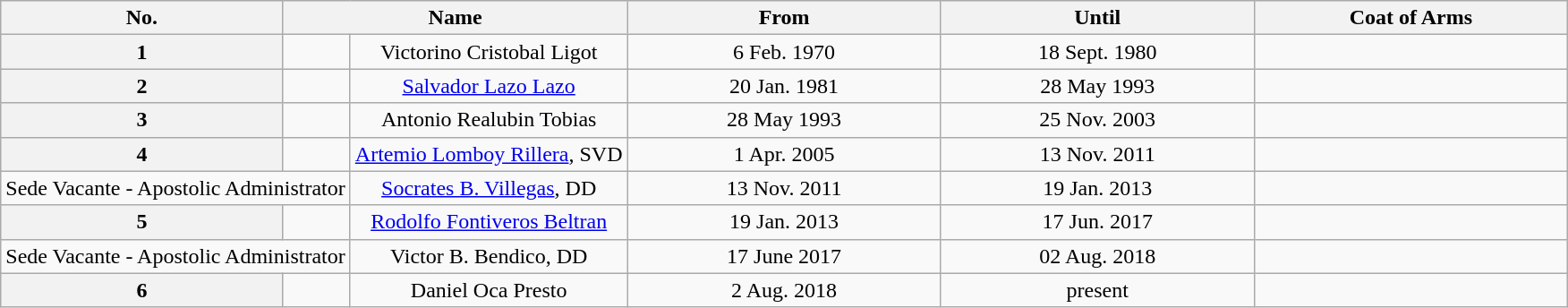<table class="wikitable" style="text-align:center;">
<tr>
<th scope="col">No.</th>
<th colspan="2" scope="col" style="border-right:none;">Name</th>
<th scope="col" style="width:20%;">From</th>
<th scope="col" style="width:20%;">Until</th>
<th scope="col" style="width:20%;">Coat of Arms</th>
</tr>
<tr>
<th scope="row">1</th>
<td></td>
<td>Victorino Cristobal Ligot</td>
<td>6 Feb. 1970</td>
<td>18 Sept. 1980</td>
<td></td>
</tr>
<tr>
<th scope="row">2</th>
<td></td>
<td><a href='#'>Salvador Lazo Lazo</a></td>
<td>20 Jan. 1981</td>
<td>28 May 1993</td>
<td></td>
</tr>
<tr>
<th>3</th>
<td></td>
<td>Antonio Realubin Tobias</td>
<td>28 May 1993</td>
<td>25 Nov. 2003</td>
<td></td>
</tr>
<tr>
<th scope="row">4</th>
<td></td>
<td><a href='#'>Artemio Lomboy Rillera</a>, SVD</td>
<td>1 Apr. 2005</td>
<td>13 Nov. 2011</td>
<td></td>
</tr>
<tr>
<td colspan="2">Sede Vacante - Apostolic Administrator</td>
<td><a href='#'>Socrates B. Villegas</a>, DD</td>
<td>13 Nov. 2011</td>
<td>19 Jan. 2013</td>
<td></td>
</tr>
<tr>
<th>5</th>
<td></td>
<td><a href='#'>Rodolfo Fontiveros Beltran</a></td>
<td>19 Jan. 2013</td>
<td>17 Jun. 2017</td>
<td></td>
</tr>
<tr>
<td colspan="2">Sede Vacante - Apostolic Administrator</td>
<td>Victor B. Bendico, DD</td>
<td>17 June 2017</td>
<td>02 Aug. 2018</td>
<td></td>
</tr>
<tr>
<th>6</th>
<td></td>
<td>Daniel Oca Presto</td>
<td>2 Aug. 2018</td>
<td>present</td>
<td></td>
</tr>
</table>
